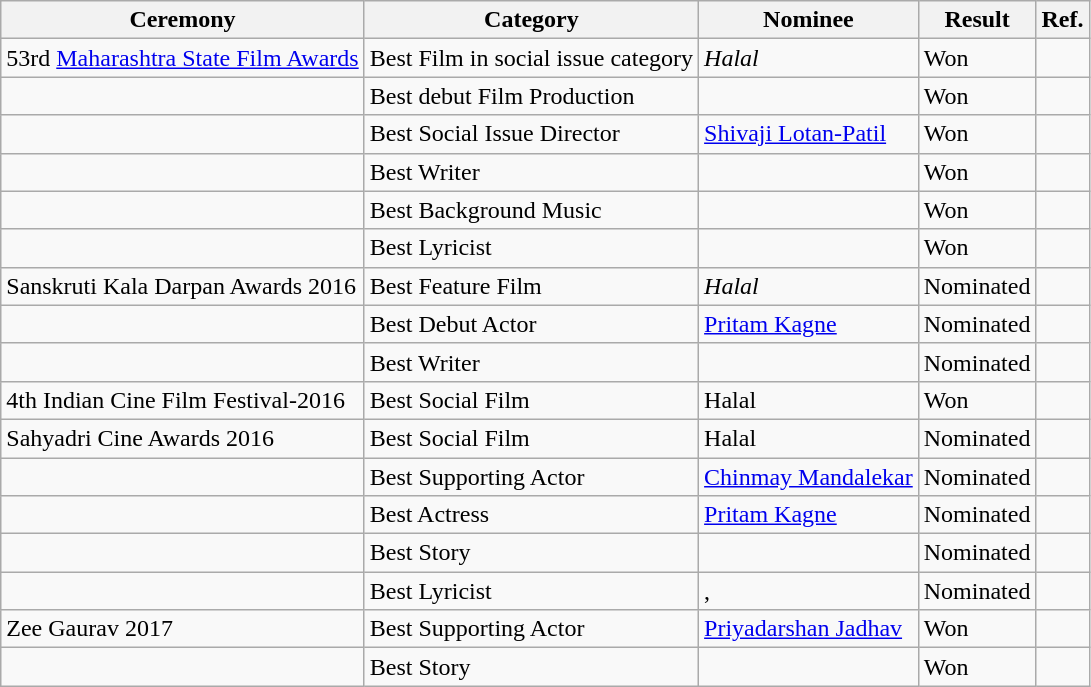<table class="wikitable">
<tr>
<th>Ceremony</th>
<th>Category</th>
<th>Nominee</th>
<th>Result</th>
<th>Ref.</th>
</tr>
<tr>
<td>53rd <a href='#'>Maharashtra State Film Awards</a></td>
<td>Best Film in social issue category</td>
<td><em>Halal</em></td>
<td>Won</td>
<td></td>
</tr>
<tr>
<td></td>
<td>Best debut Film Production</td>
<td></td>
<td>Won</td>
<td></td>
</tr>
<tr>
<td></td>
<td>Best Social Issue Director</td>
<td><a href='#'>Shivaji Lotan-Patil</a></td>
<td>Won</td>
<td></td>
</tr>
<tr>
<td></td>
<td>Best Writer</td>
<td></td>
<td>Won</td>
<td></td>
</tr>
<tr>
<td></td>
<td>Best Background Music</td>
<td></td>
<td>Won</td>
<td></td>
</tr>
<tr>
<td></td>
<td>Best Lyricist</td>
<td></td>
<td>Won</td>
<td></td>
</tr>
<tr>
<td>Sanskruti Kala Darpan Awards 2016</td>
<td>Best Feature Film</td>
<td><em>Halal</em></td>
<td>Nominated</td>
<td></td>
</tr>
<tr>
<td></td>
<td>Best Debut Actor</td>
<td><a href='#'>Pritam Kagne</a></td>
<td>Nominated</td>
<td></td>
</tr>
<tr>
<td></td>
<td>Best Writer</td>
<td></td>
<td>Nominated</td>
<td></td>
</tr>
<tr>
<td>4th Indian Cine Film Festival-2016</td>
<td>Best Social Film</td>
<td>Halal</td>
<td>Won</td>
<td></td>
</tr>
<tr>
<td>Sahyadri Cine Awards 2016</td>
<td>Best Social Film</td>
<td>Halal</td>
<td>Nominated</td>
<td></td>
</tr>
<tr>
<td></td>
<td>Best Supporting Actor</td>
<td><a href='#'>Chinmay Mandalekar</a></td>
<td>Nominated</td>
<td></td>
</tr>
<tr>
<td></td>
<td>Best Actress</td>
<td><a href='#'>Pritam Kagne</a></td>
<td>Nominated</td>
<td></td>
</tr>
<tr>
<td></td>
<td>Best Story</td>
<td></td>
<td>Nominated</td>
<td></td>
</tr>
<tr>
<td></td>
<td>Best Lyricist</td>
<td>, </td>
<td>Nominated</td>
<td></td>
</tr>
<tr>
<td>Zee Gaurav 2017</td>
<td>Best Supporting Actor</td>
<td><a href='#'>Priyadarshan Jadhav</a></td>
<td>Won</td>
<td></td>
</tr>
<tr>
<td></td>
<td>Best Story</td>
<td></td>
<td>Won</td>
<td></td>
</tr>
</table>
